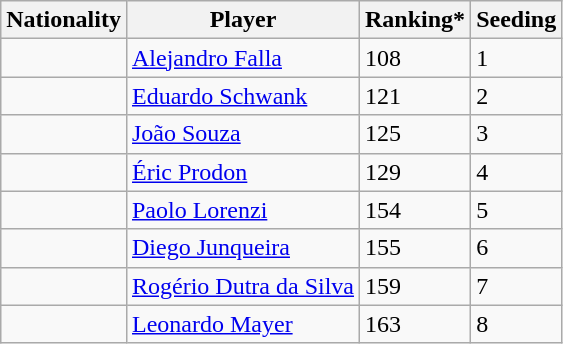<table class="wikitable" border="1">
<tr>
<th>Nationality</th>
<th>Player</th>
<th>Ranking*</th>
<th>Seeding</th>
</tr>
<tr>
<td></td>
<td><a href='#'>Alejandro Falla</a></td>
<td>108</td>
<td>1</td>
</tr>
<tr>
<td></td>
<td><a href='#'>Eduardo Schwank</a></td>
<td>121</td>
<td>2</td>
</tr>
<tr>
<td></td>
<td><a href='#'>João Souza</a></td>
<td>125</td>
<td>3</td>
</tr>
<tr>
<td></td>
<td><a href='#'>Éric Prodon</a></td>
<td>129</td>
<td>4</td>
</tr>
<tr>
<td></td>
<td><a href='#'>Paolo Lorenzi</a></td>
<td>154</td>
<td>5</td>
</tr>
<tr>
<td></td>
<td><a href='#'>Diego Junqueira</a></td>
<td>155</td>
<td>6</td>
</tr>
<tr>
<td></td>
<td><a href='#'>Rogério Dutra da Silva</a></td>
<td>159</td>
<td>7</td>
</tr>
<tr>
<td></td>
<td><a href='#'>Leonardo Mayer</a></td>
<td>163</td>
<td>8</td>
</tr>
</table>
